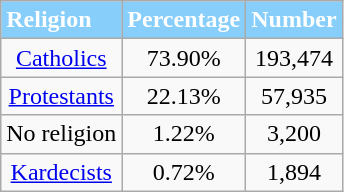<table class="wikitable">
<tr style="background:#87CEFA; color:white">
<td><strong>Religion </strong></td>
<td><strong>Percentage</strong></td>
<td><strong>Number</strong></td>
</tr>
<tr align="center">
<td><a href='#'>Catholics</a></td>
<td>73.90%</td>
<td>193,474</td>
</tr>
<tr align="center">
<td><a href='#'>Protestants</a></td>
<td>22.13%</td>
<td>57,935</td>
</tr>
<tr align="center">
<td>No religion</td>
<td>1.22%</td>
<td>3,200</td>
</tr>
<tr align="center">
<td><a href='#'>Kardecists</a></td>
<td>0.72%</td>
<td>1,894</td>
</tr>
</table>
